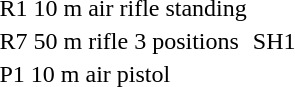<table>
<tr>
<td nowrap>R1 10 m air rifle standing<br></td>
<td rowspan=3>SH1</td>
<td></td>
<td></td>
<td></td>
</tr>
<tr>
<td>R7 50 m rifle 3 positions<br></td>
<td></td>
<td></td>
<td></td>
</tr>
<tr>
<td>P1 10 m air pistol<br></td>
<td></td>
<td></td>
<td></td>
</tr>
</table>
